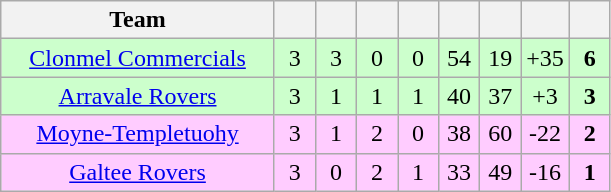<table class="wikitable" style="text-align:center">
<tr>
<th style="width:175px;">Team</th>
<th width="20"></th>
<th width="20"></th>
<th width="20"></th>
<th width="20"></th>
<th width="20"></th>
<th width="20"></th>
<th width="20"></th>
<th width="20"></th>
</tr>
<tr style="background:#cfc;">
<td><a href='#'>Clonmel Commercials</a></td>
<td>3</td>
<td>3</td>
<td>0</td>
<td>0</td>
<td>54</td>
<td>19</td>
<td>+35</td>
<td><strong>6</strong></td>
</tr>
<tr style="background:#cfc;">
<td><a href='#'>Arravale Rovers</a></td>
<td>3</td>
<td>1</td>
<td>1</td>
<td>1</td>
<td>40</td>
<td>37</td>
<td>+3</td>
<td><strong>3</strong></td>
</tr>
<tr style="background:#fcf;">
<td><a href='#'>Moyne-Templetuohy</a></td>
<td>3</td>
<td>1</td>
<td>2</td>
<td>0</td>
<td>38</td>
<td>60</td>
<td>-22</td>
<td><strong>2</strong></td>
</tr>
<tr style="background:#fcf;">
<td><a href='#'>Galtee Rovers</a></td>
<td>3</td>
<td>0</td>
<td>2</td>
<td>1</td>
<td>33</td>
<td>49</td>
<td>-16</td>
<td><strong>1</strong></td>
</tr>
</table>
